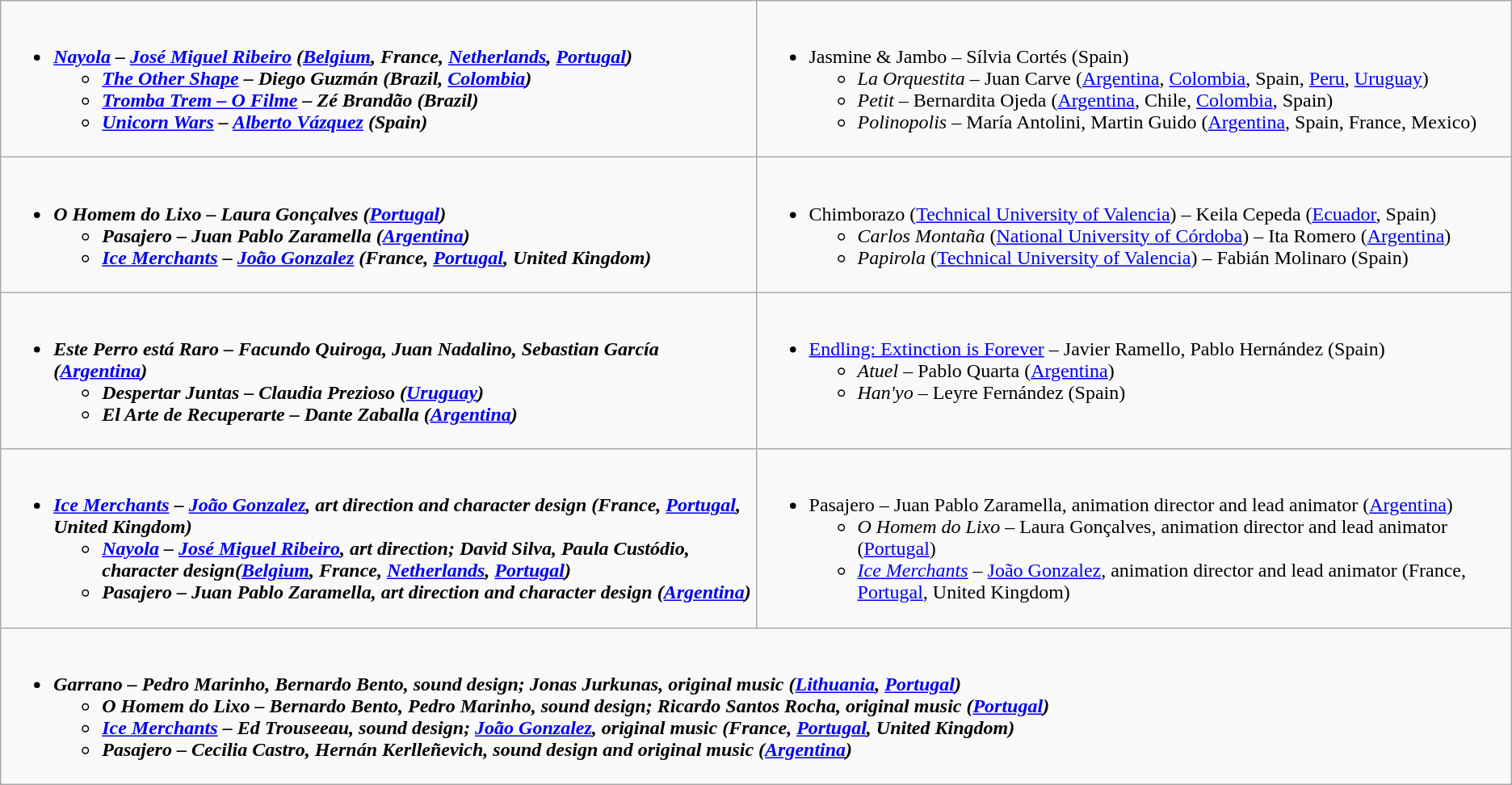<table class="wikitable">
<tr>
<td valign="top" width="50%"><br><ul><li><strong><em><a href='#'>Nayola</a><em> – <a href='#'>José Miguel Ribeiro</a> (<a href='#'>Belgium</a>, France, <a href='#'>Netherlands</a>, <a href='#'>Portugal</a>)<strong><ul><li></em><a href='#'>The Other Shape</a><em> – Diego Guzmán (Brazil, <a href='#'>Colombia</a>)</li><li></em><a href='#'>Tromba Trem – O Filme</a><em> – Zé Brandão (Brazil)</li><li></em><a href='#'>Unicorn Wars</a><em> – <a href='#'>Alberto Vázquez</a> (Spain)</li></ul></li></ul></td>
<td valign="top" width="50%"><br><ul><li></em></strong>Jasmine & Jambo</em> – Sílvia Cortés (Spain)</strong><ul><li><em>La Orquestita</em> – Juan Carve (<a href='#'>Argentina</a>, <a href='#'>Colombia</a>, Spain, <a href='#'>Peru</a>, <a href='#'>Uruguay</a>)</li><li><em>Petit</em> – Bernardita Ojeda (<a href='#'>Argentina</a>, Chile, <a href='#'>Colombia</a>, Spain)</li><li><em>Polinopolis</em> – María Antolini, Martin Guido (<a href='#'>Argentina</a>, Spain, France, Mexico)</li></ul></li></ul></td>
</tr>
<tr>
<td valign="top" width="50%"><br><ul><li><strong><em>O Homem do Lixo<em> – Laura Gonçalves (<a href='#'>Portugal</a>)<strong><ul><li></em>Pasajero<em> – Juan Pablo Zaramella (<a href='#'>Argentina</a>)</li><li></em><a href='#'>Ice Merchants</a><em> – <a href='#'>João Gonzalez</a> (France, <a href='#'>Portugal</a>, United Kingdom)</li></ul></li></ul></td>
<td valign="top" width="50%"><br><ul><li></em></strong>Chimborazo</em> (<a href='#'>Technical University of Valencia</a>) – Keila Cepeda (<a href='#'>Ecuador</a>, Spain)</strong><ul><li><em>Carlos Montaña</em> (<a href='#'>National University of Córdoba</a>) – Ita Romero (<a href='#'>Argentina</a>)</li><li><em>Papirola</em> (<a href='#'>Technical University of Valencia</a>) – Fabián Molinaro (Spain)</li></ul></li></ul></td>
</tr>
<tr>
<td valign="top" width="50%"><br><ul><li><strong><em>Este Perro está Raro<em> – Facundo Quiroga, Juan Nadalino, Sebastian García (<a href='#'>Argentina</a>)<strong><ul><li></em>Despertar Juntas<em> – Claudia Prezioso (<a href='#'>Uruguay</a>)</li><li></em>El Arte de Recuperarte<em> – Dante Zaballa (<a href='#'>Argentina</a>)</li></ul></li></ul></td>
<td valign="top" width="50%"><br><ul><li></em></strong><a href='#'>Endling: Extinction is Forever</a></em> – Javier Ramello, Pablo Hernández (Spain)</strong><ul><li><em>Atuel</em> – Pablo Quarta (<a href='#'>Argentina</a>)</li><li><em>Han'yo</em> – Leyre Fernández (Spain)</li></ul></li></ul></td>
</tr>
<tr>
<td valign="top" width="50%"><br><ul><li><strong><em><a href='#'>Ice Merchants</a><em> – <a href='#'>João Gonzalez</a>, art direction and character design (France, <a href='#'>Portugal</a>, United Kingdom)<strong><ul><li></em><a href='#'>Nayola</a><em> – <a href='#'>José Miguel Ribeiro</a>, art direction; David Silva, Paula Custódio, character design(<a href='#'>Belgium</a>, France, <a href='#'>Netherlands</a>, <a href='#'>Portugal</a>)</li><li></em>Pasajero<em> – Juan Pablo Zaramella, art direction and character design (<a href='#'>Argentina</a>)</li></ul></li></ul></td>
<td valign="top" width="50%"><br><ul><li></em></strong>Pasajero</em> – Juan Pablo Zaramella, animation director and lead animator (<a href='#'>Argentina</a>)</strong><ul><li><em>O Homem do Lixo</em> – Laura Gonçalves, animation director and lead animator (<a href='#'>Portugal</a>)</li><li><em><a href='#'>Ice Merchants</a></em> – <a href='#'>João Gonzalez</a>, animation director and lead animator (France, <a href='#'>Portugal</a>, United Kingdom)</li></ul></li></ul></td>
</tr>
<tr>
<td colspan="2" valign="top" width="50%"><br><ul><li><strong><em>Garrano<em> – Pedro Marinho, Bernardo Bento, sound design; Jonas Jurkunas, original music (<a href='#'>Lithuania</a>, <a href='#'>Portugal</a>)<strong><ul><li></em>O Homem do Lixo<em> – Bernardo Bento, Pedro Marinho, sound design; Ricardo Santos Rocha, original music (<a href='#'>Portugal</a>)</li><li></em><a href='#'>Ice Merchants</a><em> – Ed Trouseeau, sound design; <a href='#'>João Gonzalez</a>, original music (France, <a href='#'>Portugal</a>, United Kingdom)</li><li></em>Pasajero<em> – Cecilia Castro, Hernán Kerlleñevich, sound design and original music (<a href='#'>Argentina</a>)</li></ul></li></ul></td>
</tr>
</table>
